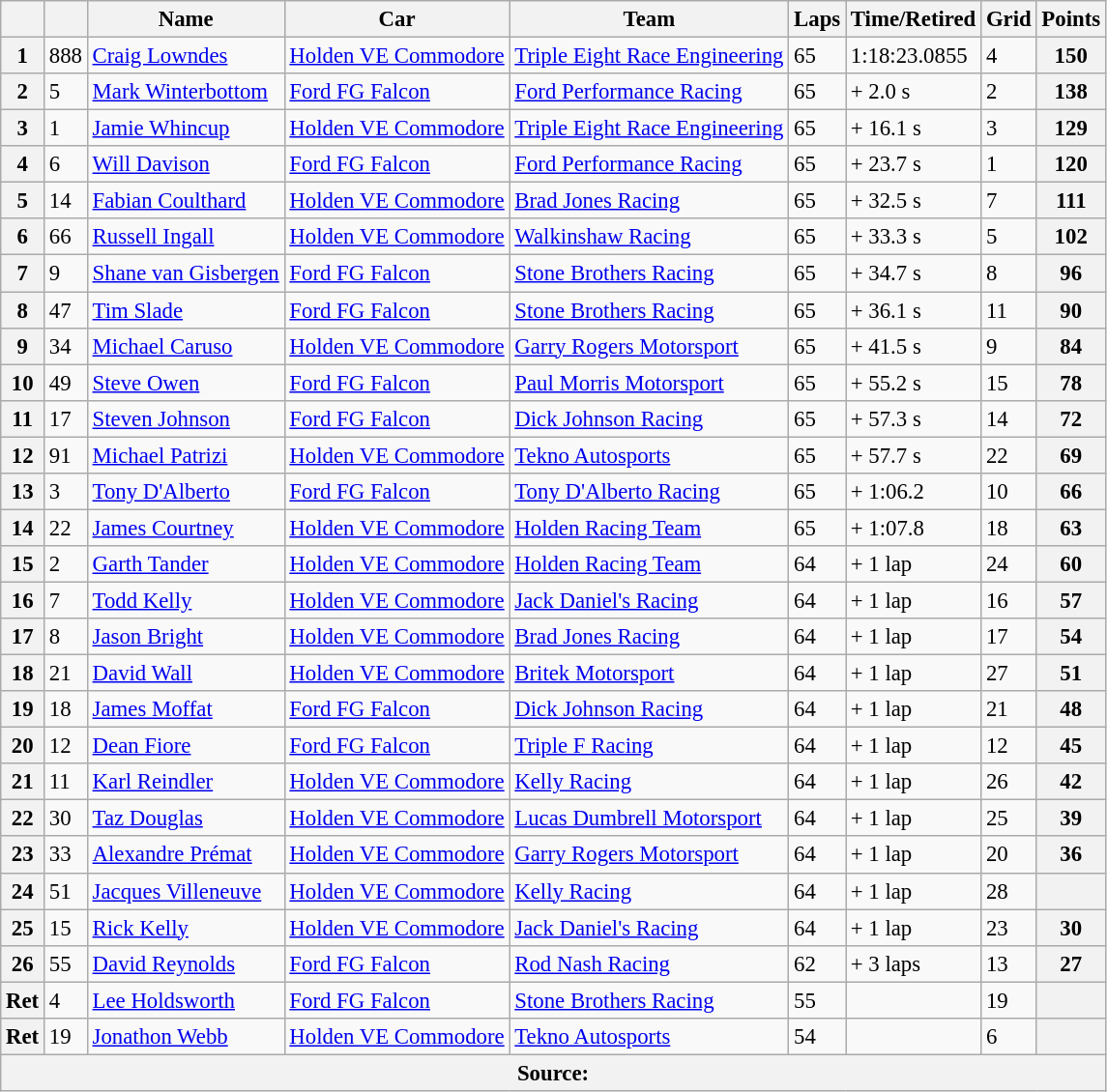<table class="wikitable" style="font-size: 95%;">
<tr>
<th></th>
<th></th>
<th>Name</th>
<th>Car</th>
<th>Team</th>
<th>Laps</th>
<th>Time/Retired</th>
<th>Grid</th>
<th>Points</th>
</tr>
<tr>
<th>1</th>
<td>888</td>
<td> <a href='#'>Craig Lowndes</a></td>
<td><a href='#'>Holden VE Commodore</a></td>
<td><a href='#'>Triple Eight Race Engineering</a></td>
<td>65</td>
<td>1:18:23.0855</td>
<td>4</td>
<th>150</th>
</tr>
<tr>
<th>2</th>
<td>5</td>
<td> <a href='#'>Mark Winterbottom</a></td>
<td><a href='#'>Ford FG Falcon</a></td>
<td><a href='#'>Ford Performance Racing</a></td>
<td>65</td>
<td>+ 2.0 s</td>
<td>2</td>
<th>138</th>
</tr>
<tr>
<th>3</th>
<td>1</td>
<td> <a href='#'>Jamie Whincup</a></td>
<td><a href='#'>Holden VE Commodore</a></td>
<td><a href='#'>Triple Eight Race Engineering</a></td>
<td>65</td>
<td>+ 16.1 s</td>
<td>3</td>
<th>129</th>
</tr>
<tr>
<th>4</th>
<td>6</td>
<td> <a href='#'>Will Davison</a></td>
<td><a href='#'>Ford FG Falcon</a></td>
<td><a href='#'>Ford Performance Racing</a></td>
<td>65</td>
<td>+ 23.7 s</td>
<td>1</td>
<th>120</th>
</tr>
<tr>
<th>5</th>
<td>14</td>
<td> <a href='#'>Fabian Coulthard</a></td>
<td><a href='#'>Holden VE Commodore</a></td>
<td><a href='#'>Brad Jones Racing</a></td>
<td>65</td>
<td>+ 32.5 s</td>
<td>7</td>
<th>111</th>
</tr>
<tr>
<th>6</th>
<td>66</td>
<td> <a href='#'>Russell Ingall</a></td>
<td><a href='#'>Holden VE Commodore</a></td>
<td><a href='#'>Walkinshaw Racing</a></td>
<td>65</td>
<td>+ 33.3 s</td>
<td>5</td>
<th>102</th>
</tr>
<tr>
<th>7</th>
<td>9</td>
<td> <a href='#'>Shane van Gisbergen</a></td>
<td><a href='#'>Ford FG Falcon</a></td>
<td><a href='#'>Stone Brothers Racing</a></td>
<td>65</td>
<td>+ 34.7 s</td>
<td>8</td>
<th>96</th>
</tr>
<tr>
<th>8</th>
<td>47</td>
<td> <a href='#'>Tim Slade</a></td>
<td><a href='#'>Ford FG Falcon</a></td>
<td><a href='#'>Stone Brothers Racing</a></td>
<td>65</td>
<td>+ 36.1 s</td>
<td>11</td>
<th>90</th>
</tr>
<tr>
<th>9</th>
<td>34</td>
<td> <a href='#'>Michael Caruso</a></td>
<td><a href='#'>Holden VE Commodore</a></td>
<td><a href='#'>Garry Rogers Motorsport</a></td>
<td>65</td>
<td>+ 41.5 s</td>
<td>9</td>
<th>84</th>
</tr>
<tr>
<th>10</th>
<td>49</td>
<td> <a href='#'>Steve Owen</a></td>
<td><a href='#'>Ford FG Falcon</a></td>
<td><a href='#'>Paul Morris Motorsport</a></td>
<td>65</td>
<td>+ 55.2 s</td>
<td>15</td>
<th>78</th>
</tr>
<tr>
<th>11</th>
<td>17</td>
<td> <a href='#'>Steven Johnson</a></td>
<td><a href='#'>Ford FG Falcon</a></td>
<td><a href='#'>Dick Johnson Racing</a></td>
<td>65</td>
<td>+ 57.3 s</td>
<td>14</td>
<th>72</th>
</tr>
<tr>
<th>12</th>
<td>91</td>
<td> <a href='#'>Michael Patrizi</a></td>
<td><a href='#'>Holden VE Commodore</a></td>
<td><a href='#'>Tekno Autosports</a></td>
<td>65</td>
<td>+ 57.7 s</td>
<td>22</td>
<th>69</th>
</tr>
<tr>
<th>13</th>
<td>3</td>
<td> <a href='#'>Tony D'Alberto</a></td>
<td><a href='#'>Ford FG Falcon</a></td>
<td><a href='#'>Tony D'Alberto Racing</a></td>
<td>65</td>
<td>+ 1:06.2</td>
<td>10</td>
<th>66</th>
</tr>
<tr>
<th>14</th>
<td>22</td>
<td> <a href='#'>James Courtney</a></td>
<td><a href='#'>Holden VE Commodore</a></td>
<td><a href='#'>Holden Racing Team</a></td>
<td>65</td>
<td>+ 1:07.8</td>
<td>18</td>
<th>63</th>
</tr>
<tr>
<th>15</th>
<td>2</td>
<td> <a href='#'>Garth Tander</a></td>
<td><a href='#'>Holden VE Commodore</a></td>
<td><a href='#'>Holden Racing Team</a></td>
<td>64</td>
<td>+ 1 lap</td>
<td>24</td>
<th>60</th>
</tr>
<tr>
<th>16</th>
<td>7</td>
<td> <a href='#'>Todd Kelly</a></td>
<td><a href='#'>Holden VE Commodore</a></td>
<td><a href='#'>Jack Daniel's Racing</a></td>
<td>64</td>
<td>+ 1 lap</td>
<td>16</td>
<th>57</th>
</tr>
<tr>
<th>17</th>
<td>8</td>
<td> <a href='#'>Jason Bright</a></td>
<td><a href='#'>Holden VE Commodore</a></td>
<td><a href='#'>Brad Jones Racing</a></td>
<td>64</td>
<td>+ 1 lap</td>
<td>17</td>
<th>54</th>
</tr>
<tr>
<th>18</th>
<td>21</td>
<td> <a href='#'>David Wall</a></td>
<td><a href='#'>Holden VE Commodore</a></td>
<td><a href='#'>Britek Motorsport</a></td>
<td>64</td>
<td>+ 1 lap</td>
<td>27</td>
<th>51</th>
</tr>
<tr>
<th>19</th>
<td>18</td>
<td> <a href='#'>James Moffat</a></td>
<td><a href='#'>Ford FG Falcon</a></td>
<td><a href='#'>Dick Johnson Racing</a></td>
<td>64</td>
<td>+ 1 lap</td>
<td>21</td>
<th>48</th>
</tr>
<tr>
<th>20</th>
<td>12</td>
<td> <a href='#'>Dean Fiore</a></td>
<td><a href='#'>Ford FG Falcon</a></td>
<td><a href='#'>Triple F Racing</a></td>
<td>64</td>
<td>+ 1 lap</td>
<td>12</td>
<th>45</th>
</tr>
<tr>
<th>21</th>
<td>11</td>
<td> <a href='#'>Karl Reindler</a></td>
<td><a href='#'>Holden VE Commodore</a></td>
<td><a href='#'>Kelly Racing</a></td>
<td>64</td>
<td>+ 1 lap</td>
<td>26</td>
<th>42</th>
</tr>
<tr>
<th>22</th>
<td>30</td>
<td> <a href='#'>Taz Douglas</a></td>
<td><a href='#'>Holden VE Commodore</a></td>
<td><a href='#'>Lucas Dumbrell Motorsport</a></td>
<td>64</td>
<td>+ 1 lap</td>
<td>25</td>
<th>39</th>
</tr>
<tr>
<th>23</th>
<td>33</td>
<td> <a href='#'>Alexandre Prémat</a></td>
<td><a href='#'>Holden VE Commodore</a></td>
<td><a href='#'>Garry Rogers Motorsport</a></td>
<td>64</td>
<td>+ 1 lap</td>
<td>20</td>
<th>36</th>
</tr>
<tr>
<th>24</th>
<td>51</td>
<td> <a href='#'>Jacques Villeneuve</a></td>
<td><a href='#'>Holden VE Commodore</a></td>
<td><a href='#'>Kelly Racing</a></td>
<td>64</td>
<td>+ 1 lap</td>
<td>28</td>
<th></th>
</tr>
<tr>
<th>25</th>
<td>15</td>
<td> <a href='#'>Rick Kelly</a></td>
<td><a href='#'>Holden VE Commodore</a></td>
<td><a href='#'>Jack Daniel's Racing</a></td>
<td>64</td>
<td>+ 1 lap</td>
<td>23</td>
<th>30</th>
</tr>
<tr>
<th>26</th>
<td>55</td>
<td> <a href='#'>David Reynolds</a></td>
<td><a href='#'>Ford FG Falcon</a></td>
<td><a href='#'>Rod Nash Racing</a></td>
<td>62</td>
<td>+ 3 laps</td>
<td>13</td>
<th>27</th>
</tr>
<tr>
<th>Ret</th>
<td>4</td>
<td> <a href='#'>Lee Holdsworth</a></td>
<td><a href='#'>Ford FG Falcon</a></td>
<td><a href='#'>Stone Brothers Racing</a></td>
<td>55</td>
<td></td>
<td>19</td>
<th></th>
</tr>
<tr>
<th>Ret</th>
<td>19</td>
<td> <a href='#'>Jonathon Webb</a></td>
<td><a href='#'>Holden VE Commodore</a></td>
<td><a href='#'>Tekno Autosports</a></td>
<td>54</td>
<td></td>
<td>6</td>
<th></th>
</tr>
<tr>
<th colspan=9>Source:</th>
</tr>
</table>
